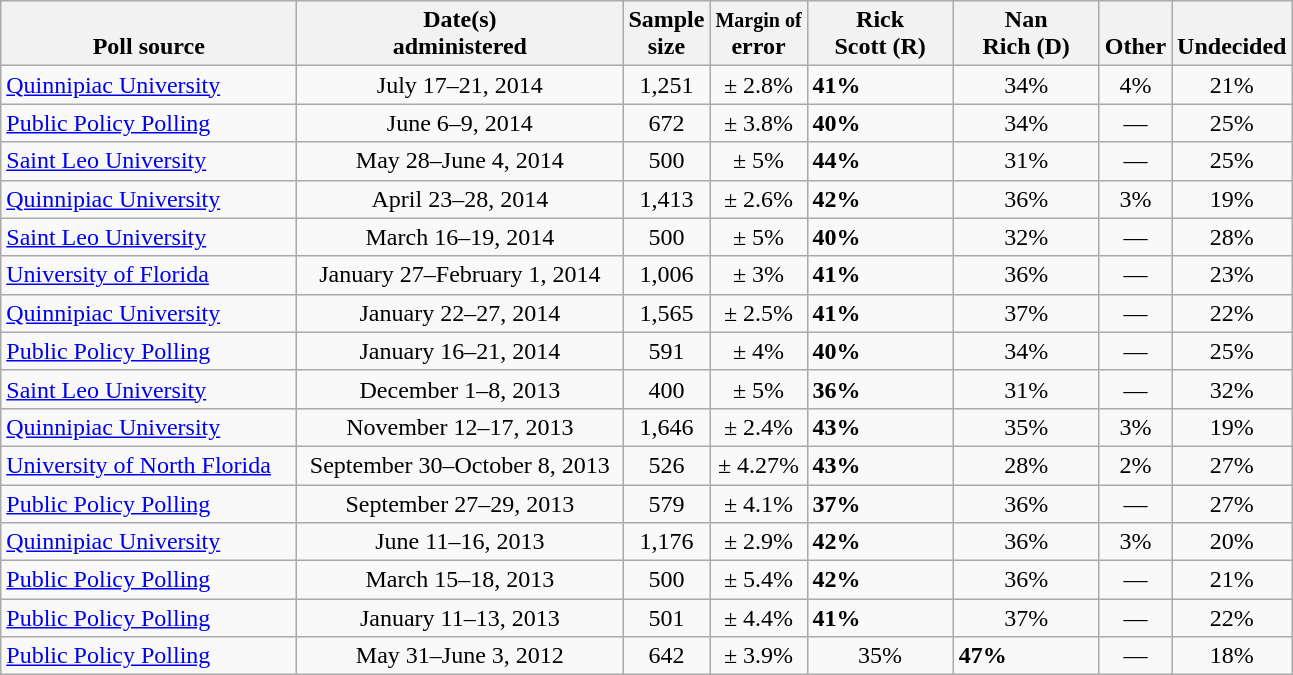<table class="wikitable">
<tr valign= bottom>
<th style="width:190px;">Poll source</th>
<th style="width:210px;">Date(s)<br>administered</th>
<th class=small>Sample<br>size</th>
<th><small>Margin of</small><br>error</th>
<th style="width:90px;">Rick<br>Scott (R)</th>
<th style="width:90px;">Nan<br>Rich (D)</th>
<th>Other</th>
<th>Undecided</th>
</tr>
<tr>
<td><a href='#'>Quinnipiac University</a></td>
<td align=center>July 17–21, 2014</td>
<td align=center>1,251</td>
<td align=center>± 2.8%</td>
<td><strong>41%</strong></td>
<td align=center>34%</td>
<td align=center>4%</td>
<td align=center>21%</td>
</tr>
<tr>
<td><a href='#'>Public Policy Polling</a></td>
<td align=center>June 6–9, 2014</td>
<td align=center>672</td>
<td align=center>± 3.8%</td>
<td><strong>40%</strong></td>
<td align=center>34%</td>
<td align=center>—</td>
<td align=center>25%</td>
</tr>
<tr>
<td><a href='#'>Saint Leo University</a></td>
<td align=center>May 28–June 4, 2014</td>
<td align=center>500</td>
<td align=center>± 5%</td>
<td><strong>44%</strong></td>
<td align=center>31%</td>
<td align=center>—</td>
<td align=center>25%</td>
</tr>
<tr>
<td><a href='#'>Quinnipiac University</a></td>
<td align=center>April 23–28, 2014</td>
<td align=center>1,413</td>
<td align=center>± 2.6%</td>
<td><strong>42%</strong></td>
<td align=center>36%</td>
<td align=center>3%</td>
<td align=center>19%</td>
</tr>
<tr>
<td><a href='#'>Saint Leo University</a></td>
<td align=center>March 16–19, 2014</td>
<td align=center>500</td>
<td align=center>± 5%</td>
<td><strong>40%</strong></td>
<td align=center>32%</td>
<td align=center>—</td>
<td align=center>28%</td>
</tr>
<tr>
<td><a href='#'>University of Florida</a></td>
<td align=center>January 27–February 1, 2014</td>
<td align=center>1,006</td>
<td align=center>± 3%</td>
<td><strong>41%</strong></td>
<td align=center>36%</td>
<td align=center>—</td>
<td align=center>23%</td>
</tr>
<tr>
<td><a href='#'>Quinnipiac University</a></td>
<td align=center>January 22–27, 2014</td>
<td align=center>1,565</td>
<td align=center>± 2.5%</td>
<td><strong>41%</strong></td>
<td align=center>37%</td>
<td align=center>—</td>
<td align=center>22%</td>
</tr>
<tr>
<td><a href='#'>Public Policy Polling</a></td>
<td align=center>January 16–21, 2014</td>
<td align=center>591</td>
<td align=center>± 4%</td>
<td><strong>40%</strong></td>
<td align=center>34%</td>
<td align=center>—</td>
<td align=center>25%</td>
</tr>
<tr>
<td><a href='#'>Saint Leo University</a></td>
<td align=center>December 1–8, 2013</td>
<td align=center>400</td>
<td align=center>± 5%</td>
<td><strong>36%</strong></td>
<td align=center>31%</td>
<td align=center>—</td>
<td align=center>32%</td>
</tr>
<tr>
<td><a href='#'>Quinnipiac University</a></td>
<td align=center>November 12–17, 2013</td>
<td align=center>1,646</td>
<td align=center>± 2.4%</td>
<td><strong>43%</strong></td>
<td align=center>35%</td>
<td align=center>3%</td>
<td align=center>19%</td>
</tr>
<tr>
<td><a href='#'>University of North Florida</a></td>
<td align=center>September 30–October 8, 2013</td>
<td align=center>526</td>
<td align=center>± 4.27%</td>
<td><strong>43%</strong></td>
<td align=center>28%</td>
<td align=center>2%</td>
<td align=center>27%</td>
</tr>
<tr>
<td><a href='#'>Public Policy Polling</a></td>
<td align=center>September 27–29, 2013</td>
<td align=center>579</td>
<td align=center>± 4.1%</td>
<td><strong>37%</strong></td>
<td align=center>36%</td>
<td align=center>—</td>
<td align=center>27%</td>
</tr>
<tr>
<td><a href='#'>Quinnipiac University</a></td>
<td align=center>June 11–16, 2013</td>
<td align=center>1,176</td>
<td align=center>± 2.9%</td>
<td><strong>42%</strong></td>
<td align=center>36%</td>
<td align=center>3%</td>
<td align=center>20%</td>
</tr>
<tr>
<td><a href='#'>Public Policy Polling</a></td>
<td align=center>March 15–18, 2013</td>
<td align=center>500</td>
<td align=center>± 5.4%</td>
<td><strong>42%</strong></td>
<td align=center>36%</td>
<td align=center>—</td>
<td align=center>21%</td>
</tr>
<tr>
<td><a href='#'>Public Policy Polling</a></td>
<td align=center>January 11–13, 2013</td>
<td align=center>501</td>
<td align=center>± 4.4%</td>
<td><strong>41%</strong></td>
<td align=center>37%</td>
<td align=center>—</td>
<td align=center>22%</td>
</tr>
<tr>
<td><a href='#'>Public Policy Polling</a></td>
<td align=center>May 31–June 3, 2012</td>
<td align=center>642</td>
<td align=center>± 3.9%</td>
<td align=center>35%</td>
<td><strong>47%</strong></td>
<td align=center>—</td>
<td align=center>18%</td>
</tr>
</table>
